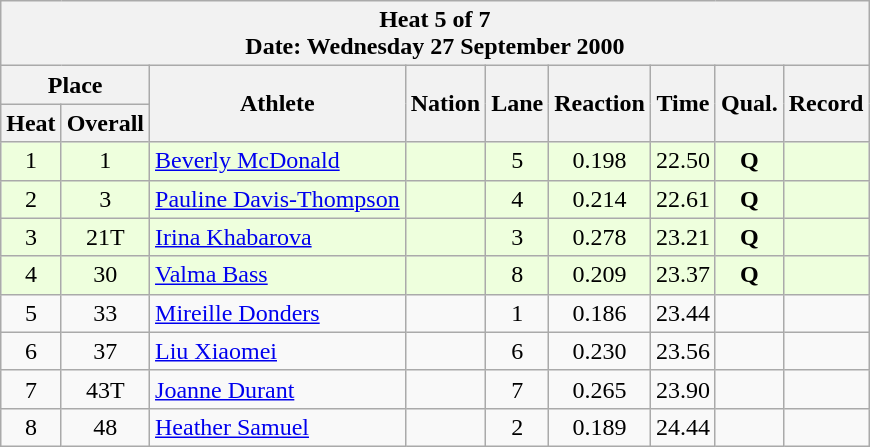<table class="wikitable sortable">
<tr>
<th colspan=9>Heat 5 of 7 <br> Date: Wednesday 27 September 2000 <br></th>
</tr>
<tr>
<th colspan=2>Place</th>
<th rowspan=2>Athlete</th>
<th rowspan=2>Nation</th>
<th rowspan=2>Lane</th>
<th rowspan=2>Reaction</th>
<th rowspan=2>Time</th>
<th rowspan=2>Qual.</th>
<th rowspan=2>Record</th>
</tr>
<tr>
<th>Heat</th>
<th>Overall</th>
</tr>
<tr bgcolor = "eeffdd">
<td align="center">1</td>
<td align="center">1</td>
<td align="left"><a href='#'>Beverly McDonald</a></td>
<td align="left"></td>
<td align="center">5</td>
<td align="center">0.198</td>
<td align="center">22.50</td>
<td align="center"><strong>Q </strong></td>
<td align="center"></td>
</tr>
<tr bgcolor = "eeffdd">
<td align="center">2</td>
<td align="center">3</td>
<td align="left"><a href='#'>Pauline Davis-Thompson</a></td>
<td align="left"></td>
<td align="center">4</td>
<td align="center">0.214</td>
<td align="center">22.61</td>
<td align="center"><strong>Q </strong></td>
<td align="center"></td>
</tr>
<tr bgcolor = "eeffdd">
<td align="center">3</td>
<td align="center">21T</td>
<td align="left"><a href='#'>Irina Khabarova</a></td>
<td align="left"></td>
<td align="center">3</td>
<td align="center">0.278</td>
<td align="center">23.21</td>
<td align="center"><strong>Q</strong></td>
<td align="center"></td>
</tr>
<tr bgcolor = "eeffdd">
<td align="center">4</td>
<td align="center">30</td>
<td align="left"><a href='#'>Valma Bass</a></td>
<td align="left"></td>
<td align="center">8</td>
<td align="center">0.209</td>
<td align="center">23.37</td>
<td align="center"><strong>Q</strong></td>
<td align="center"></td>
</tr>
<tr>
<td align="center">5</td>
<td align="center">33</td>
<td align="left"><a href='#'>Mireille Donders</a></td>
<td align="left"></td>
<td align="center">1</td>
<td align="center">0.186</td>
<td align="center">23.44</td>
<td align="center"></td>
<td align="center"></td>
</tr>
<tr>
<td align="center">6</td>
<td align="center">37</td>
<td align="left"><a href='#'>Liu Xiaomei</a></td>
<td align="left"></td>
<td align="center">6</td>
<td align="center">0.230</td>
<td align="center">23.56</td>
<td align="center"></td>
<td align="center"></td>
</tr>
<tr>
<td align="center">7</td>
<td align="center">43T</td>
<td align="left"><a href='#'>Joanne Durant</a></td>
<td align="left"></td>
<td align="center">7</td>
<td align="center">0.265</td>
<td align="center">23.90</td>
<td align="center"></td>
<td align="center"></td>
</tr>
<tr>
<td align="center">8</td>
<td align="center">48</td>
<td align="left"><a href='#'>Heather Samuel</a></td>
<td align="left"></td>
<td align="center">2</td>
<td align="center">0.189</td>
<td align="center">24.44</td>
<td align="center"></td>
<td align="center"></td>
</tr>
</table>
